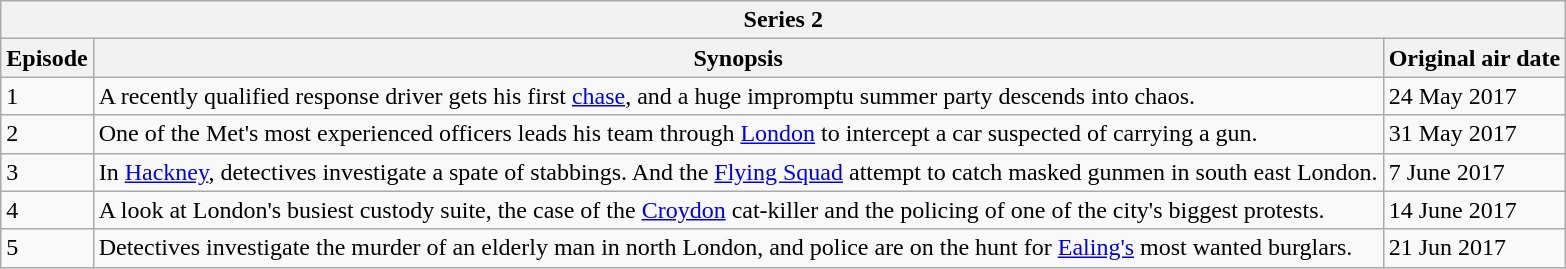<table class="wikitable">
<tr>
<th colspan="3">Series 2</th>
</tr>
<tr>
<th>Episode</th>
<th>Synopsis</th>
<th>Original air date</th>
</tr>
<tr>
<td>1</td>
<td>A recently qualified response driver gets his first <a href='#'>chase</a>, and a huge impromptu summer party descends into chaos.</td>
<td>24 May 2017</td>
</tr>
<tr>
<td>2</td>
<td>One of the Met's most experienced officers leads his team through <a href='#'>London</a> to intercept a car suspected of carrying a gun.</td>
<td>31 May 2017</td>
</tr>
<tr>
<td>3</td>
<td>In <a href='#'>Hackney</a>, detectives investigate a spate of stabbings. And the <a href='#'>Flying Squad</a> attempt to catch masked gunmen in south east London.</td>
<td>7 June 2017</td>
</tr>
<tr>
<td>4</td>
<td>A look at London's busiest custody suite, the case of the <a href='#'>Croydon</a> cat-killer and the policing of one of the city's biggest protests.</td>
<td>14 June 2017</td>
</tr>
<tr>
<td>5</td>
<td>Detectives investigate the murder of an elderly man in north London, and police are on the hunt for <a href='#'>Ealing's</a> most wanted burglars.</td>
<td>21 Jun 2017</td>
</tr>
</table>
